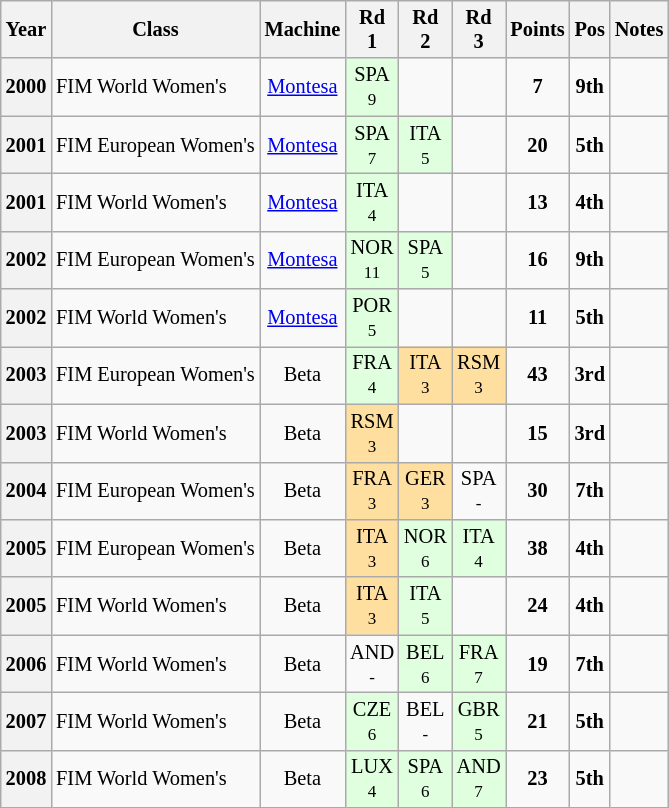<table class="wikitable" style="font-size: 85%; text-align:center">
<tr valign="top">
<th valign="middle">Year</th>
<th valign="middle">Class</th>
<th valign="middle">Machine</th>
<th>Rd<br>1</th>
<th>Rd<br>2</th>
<th>Rd<br>3</th>
<th valign="middle">Points</th>
<th valign="middle">Pos</th>
<th valign="middle">Notes</th>
</tr>
<tr>
<th>2000</th>
<td align="left">FIM World Women's</td>
<td><a href='#'>Montesa</a></td>
<td style="background:#DFFFDF;">SPA<br><small>9</small></td>
<td></td>
<td></td>
<td><strong>7</strong></td>
<td><strong>9th</strong></td>
<td></td>
</tr>
<tr>
<th>2001</th>
<td align="left">FIM European Women's</td>
<td><a href='#'>Montesa</a></td>
<td style="background:#DFFFDF;">SPA<br><small>7</small></td>
<td style="background:#DFFFDF;">ITA<br><small>5</small></td>
<td></td>
<td><strong>20</strong></td>
<td><strong>5th</strong></td>
<td></td>
</tr>
<tr>
<th>2001</th>
<td align="left">FIM World Women's</td>
<td><a href='#'>Montesa</a></td>
<td style="background:#DFFFDF;">ITA<br><small>4</small></td>
<td></td>
<td></td>
<td><strong>13</strong></td>
<td><strong>4th</strong></td>
<td></td>
</tr>
<tr>
<th>2002</th>
<td align="left">FIM European Women's</td>
<td><a href='#'>Montesa</a></td>
<td style="background:#DFFFDF;">NOR<br><small>11</small></td>
<td style="background:#DFFFDF;">SPA<br><small>5</small></td>
<td></td>
<td><strong>16</strong></td>
<td><strong>9th</strong></td>
<td></td>
</tr>
<tr>
<th>2002</th>
<td align="left">FIM World Women's</td>
<td><a href='#'>Montesa</a></td>
<td style="background:#DFFFDF;">POR<br><small>5</small></td>
<td></td>
<td></td>
<td><strong>11</strong></td>
<td><strong>5th</strong></td>
<td></td>
</tr>
<tr>
<th>2003</th>
<td align="left">FIM European Women's</td>
<td>Beta</td>
<td style="background:#DFFFDF;">FRA<br><small>4</small></td>
<td style="background:#FFDF9F;">ITA<br><small>3</small></td>
<td style="background:#FFDF9F;">RSM<br><small>3</small></td>
<td><strong>43</strong></td>
<td><strong>3rd</strong></td>
<td></td>
</tr>
<tr>
<th>2003</th>
<td align="left">FIM World Women's</td>
<td>Beta</td>
<td style="background:#FFDF9F;">RSM<br><small>3</small></td>
<td></td>
<td></td>
<td><strong>15</strong></td>
<td><strong>3rd</strong></td>
<td></td>
</tr>
<tr>
<th>2004</th>
<td align="left">FIM European Women's</td>
<td>Beta</td>
<td style="background:#FFDF9F;">FRA<br><small>3</small></td>
<td style="background:#FFDF9F;">GER<br><small>3</small></td>
<td>SPA<br><small>-</small></td>
<td><strong>30</strong></td>
<td><strong>7th</strong></td>
<td></td>
</tr>
<tr>
<th>2005</th>
<td align="left">FIM European Women's</td>
<td>Beta</td>
<td style="background:#FFDF9F;">ITA<br><small>3</small></td>
<td style="background:#DFFFDF;">NOR<br><small>6</small></td>
<td style="background:#DFFFDF;">ITA<br><small>4</small></td>
<td><strong>38</strong></td>
<td><strong>4th</strong></td>
<td></td>
</tr>
<tr>
<th>2005</th>
<td align="left">FIM World Women's</td>
<td>Beta</td>
<td style="background:#FFDF9F;">ITA<br><small>3</small></td>
<td style="background:#DFFFDF;">ITA<br><small>5</small></td>
<td></td>
<td><strong>24</strong></td>
<td><strong>4th</strong></td>
<td></td>
</tr>
<tr>
<th>2006</th>
<td align="left">FIM World Women's</td>
<td>Beta</td>
<td>AND<br><small>-</small></td>
<td style="background:#DFFFDF;">BEL<br><small>6</small></td>
<td style="background:#DFFFDF;">FRA<br><small>7</small></td>
<td><strong>19</strong></td>
<td><strong>7th</strong></td>
<td></td>
</tr>
<tr>
<th>2007</th>
<td align="left">FIM World Women's</td>
<td>Beta</td>
<td style="background:#DFFFDF;">CZE<br><small>6</small></td>
<td>BEL<br><small>-</small></td>
<td style="background:#DFFFDF;">GBR<br><small>5</small></td>
<td><strong>21</strong></td>
<td><strong>5th</strong></td>
<td></td>
</tr>
<tr>
<th>2008</th>
<td align="left">FIM World Women's</td>
<td>Beta</td>
<td style="background:#DFFFDF;">LUX<br><small>4</small></td>
<td style="background:#DFFFDF;">SPA<br><small>6</small></td>
<td style="background:#DFFFDF;">AND<br><small>7</small></td>
<td><strong>23</strong></td>
<td><strong>5th</strong></td>
<td></td>
</tr>
</table>
